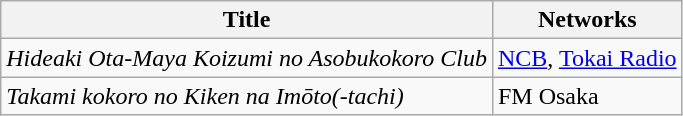<table class="wikitable">
<tr>
<th>Title</th>
<th>Networks</th>
</tr>
<tr>
<td><em>Hideaki Ota-Maya Koizumi no Asobukokoro Club</em></td>
<td><a href='#'>NCB</a>, <a href='#'>Tokai Radio</a></td>
</tr>
<tr>
<td><em>Takami kokoro no Kiken na Imōto(-tachi)</em></td>
<td>FM Osaka</td>
</tr>
</table>
